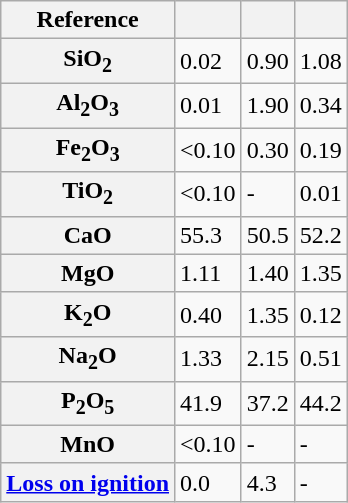<table class="wikitable collapsible">
<tr>
<th>Reference</th>
<th></th>
<th></th>
<th></th>
</tr>
<tr>
<th>SiO<sub>2</sub></th>
<td>0.02</td>
<td>0.90</td>
<td>1.08</td>
</tr>
<tr>
<th>Al<sub>2</sub>O<sub>3</sub></th>
<td>0.01</td>
<td>1.90</td>
<td>0.34</td>
</tr>
<tr>
<th>Fe<sub>2</sub>O<sub>3</sub></th>
<td><0.10</td>
<td>0.30</td>
<td>0.19</td>
</tr>
<tr>
<th>TiO<sub>2</sub></th>
<td><0.10</td>
<td>-</td>
<td>0.01</td>
</tr>
<tr>
<th>CaO</th>
<td>55.3</td>
<td>50.5</td>
<td>52.2</td>
</tr>
<tr>
<th>MgO</th>
<td>1.11</td>
<td>1.40</td>
<td>1.35</td>
</tr>
<tr>
<th>K<sub>2</sub>O</th>
<td>0.40</td>
<td>1.35</td>
<td>0.12</td>
</tr>
<tr>
<th>Na<sub>2</sub>O</th>
<td>1.33</td>
<td>2.15</td>
<td>0.51</td>
</tr>
<tr>
<th>P<sub>2</sub>O<sub>5</sub></th>
<td>41.9</td>
<td>37.2</td>
<td>44.2</td>
</tr>
<tr>
<th>MnO</th>
<td><0.10</td>
<td>-</td>
<td>-</td>
</tr>
<tr>
<th><a href='#'>Loss on ignition</a></th>
<td>0.0</td>
<td>4.3</td>
<td>-</td>
</tr>
</table>
